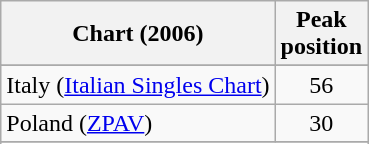<table class="wikitable">
<tr>
<th>Chart (2006)</th>
<th>Peak<br>position</th>
</tr>
<tr>
</tr>
<tr>
</tr>
<tr>
</tr>
<tr>
</tr>
<tr>
<td>Italy (<a href='#'>Italian Singles Chart</a>)</td>
<td align="center">56</td>
</tr>
<tr>
<td>Poland (<a href='#'>ZPAV</a>)</td>
<td style="text-align:center;">30</td>
</tr>
<tr>
</tr>
<tr>
</tr>
</table>
